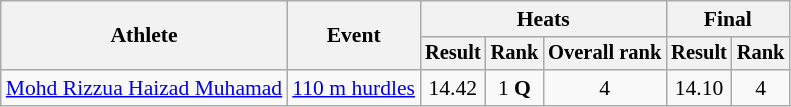<table class="wikitable" style="font-size:90%">
<tr>
<th rowspan=2>Athlete</th>
<th rowspan=2>Event</th>
<th colspan=3>Heats</th>
<th colspan=2>Final</th>
</tr>
<tr style="font-size:95%">
<th>Result</th>
<th>Rank</th>
<th>Overall rank</th>
<th>Result</th>
<th>Rank</th>
</tr>
<tr align=center>
<td align=left><a href='#'>Mohd Rizzua Haizad Muhamad</a></td>
<td align=left><a href='#'>110 m hurdles</a></td>
<td>14.42</td>
<td>1 <strong>Q</strong></td>
<td>4</td>
<td>14.10</td>
<td>4</td>
</tr>
</table>
